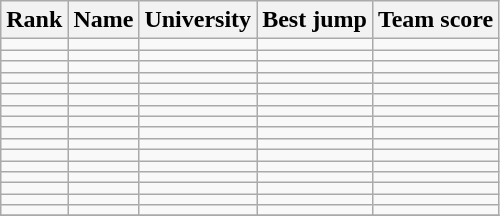<table class="wikitable sortable" style="text-align:center">
<tr>
<th>Rank</th>
<th>Name</th>
<th>University</th>
<th>Best jump</th>
<th>Team score</th>
</tr>
<tr>
<td></td>
<td align=left></td>
<td align="left"></td>
<td><strong></strong></td>
<td></td>
</tr>
<tr>
<td></td>
<td align=left></td>
<td align="left"></td>
<td><strong></strong></td>
<td></td>
</tr>
<tr>
<td></td>
<td align=left></td>
<td align="left"></td>
<td><strong></strong></td>
<td></td>
</tr>
<tr>
<td></td>
<td align=left></td>
<td align="left"></td>
<td><strong></strong></td>
<td></td>
</tr>
<tr>
<td></td>
<td align=left></td>
<td align="left"></td>
<td><strong></strong></td>
<td></td>
</tr>
<tr>
<td></td>
<td align=left></td>
<td align="left"></td>
<td><strong></strong></td>
<td></td>
</tr>
<tr>
<td></td>
<td align=left></td>
<td align="left"></td>
<td><strong></strong></td>
<td></td>
</tr>
<tr>
<td></td>
<td align=left></td>
<td align="left"></td>
<td><strong></strong></td>
<td></td>
</tr>
<tr>
<td></td>
<td align=left></td>
<td align="left"></td>
<td><strong></strong></td>
<td></td>
</tr>
<tr>
<td></td>
<td align=left></td>
<td align="left"></td>
<td><strong></strong></td>
<td></td>
</tr>
<tr>
<td></td>
<td align=left></td>
<td align="left"></td>
<td><strong></strong></td>
<td></td>
</tr>
<tr>
<td></td>
<td align=left></td>
<td align="left"></td>
<td><strong></strong></td>
<td></td>
</tr>
<tr>
<td></td>
<td align=left></td>
<td align="left"></td>
<td><strong></strong></td>
<td></td>
</tr>
<tr>
<td></td>
<td align=left></td>
<td align="left"></td>
<td><strong></strong></td>
<td></td>
</tr>
<tr>
<td></td>
<td align=left></td>
<td align="left"></td>
<td><strong></strong></td>
<td></td>
</tr>
<tr>
<td></td>
<td align=left></td>
<td align="left"></td>
<td><strong></strong></td>
<td></td>
</tr>
<tr>
</tr>
</table>
